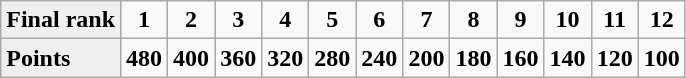<table class="wikitable" style="font-weight:bold; text-align:center">
<tr>
<td align=left bgcolor=#efefef>Final rank</td>
<td width=20>1</td>
<td width=20>2</td>
<td width=20>3</td>
<td width=20>4</td>
<td width=20>5</td>
<td width=20>6</td>
<td width=20>7</td>
<td width=20>8</td>
<td width=20>9</td>
<td width=20>10</td>
<td width=20>11</td>
<td width=20>12</td>
</tr>
<tr>
<td align=left bgcolor=#efefef>Points</td>
<td width=20>480</td>
<td width=20>400</td>
<td width=20>360</td>
<td width=20>320</td>
<td width=20>280</td>
<td width=20>240</td>
<td width=20>200</td>
<td width=20>180</td>
<td width=20>160</td>
<td width=20>140</td>
<td width=20>120</td>
<td width=20>100</td>
</tr>
</table>
